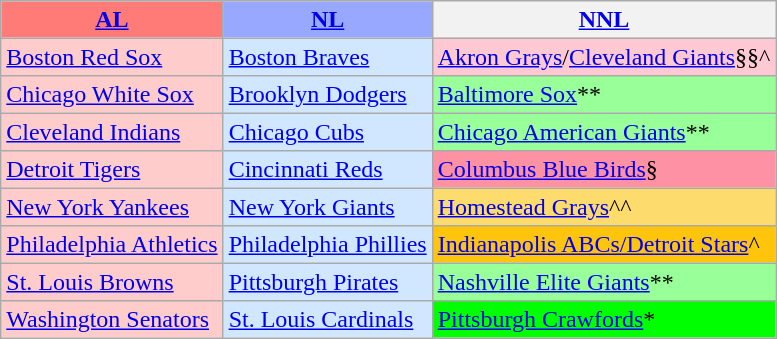<table class="wikitable" style="font-size:100%;line-height:1.1;">
<tr>
<th style="background-color: #FF7B77;"><a href='#'>AL</a></th>
<th style="background-color: #99A8FF;"><a href='#'>NL</a></th>
<th><a href='#'>NNL</a></th>
</tr>
<tr>
<td style="background-color: #FFCCCC;"><a href='#'>Boston Red Sox</a></td>
<td style="background-color: #D0E7FF;"><a href='#'>Boston Braves</a></td>
<td style="background-color: #FFC9D3;"><a href='#'>Akron Grays</a>/<a href='#'>Cleveland Giants</a>§§^</td>
</tr>
<tr>
<td style="background-color: #FFCCCC;"><a href='#'>Chicago White Sox</a></td>
<td style="background-color: #D0E7FF;"><a href='#'>Brooklyn Dodgers</a></td>
<td style="background-color: #99FF99;"><a href='#'>Baltimore Sox</a>**</td>
</tr>
<tr>
<td style="background-color: #FFCCCC;"><a href='#'>Cleveland Indians</a></td>
<td style="background-color: #D0E7FF;"><a href='#'>Chicago Cubs</a></td>
<td style="background-color: #99FF99;"><a href='#'>Chicago American Giants</a>**</td>
</tr>
<tr>
<td style="background-color: #FFCCCC;"><a href='#'>Detroit Tigers</a></td>
<td style="background-color: #D0E7FF;"><a href='#'>Cincinnati Reds</a></td>
<td style="background-color: #FF91A4;"><a href='#'>Columbus Blue Birds</a>§</td>
</tr>
<tr>
<td style="background-color: #FFCCCC;"><a href='#'>New York Yankees</a></td>
<td style="background-color: #D0E7FF;"><a href='#'>New York Giants</a></td>
<td style="background-color: #FDDB6D;"><a href='#'>Homestead Grays</a>^^</td>
</tr>
<tr>
<td style="background-color: #FFCCCC;"><a href='#'>Philadelphia Athletics</a></td>
<td style="background-color: #D0E7FF;"><a href='#'>Philadelphia Phillies</a></td>
<td style="background-color: #FFC40C;"><a href='#'>Indianapolis ABCs/Detroit Stars</a>^</td>
</tr>
<tr>
<td style="background-color: #FFCCCC;"><a href='#'>St. Louis Browns</a></td>
<td style="background-color: #D0E7FF;"><a href='#'>Pittsburgh Pirates</a></td>
<td style="background-color: #99FF99;"><a href='#'>Nashville Elite Giants</a>**</td>
</tr>
<tr>
<td style="background-color: #FFCCCC;"><a href='#'>Washington Senators</a></td>
<td style="background-color: #D0E7FF;"><a href='#'>St. Louis Cardinals</a></td>
<td style="background-color: #00FF00;"><a href='#'>Pittsburgh Crawfords</a>*</td>
</tr>
</table>
